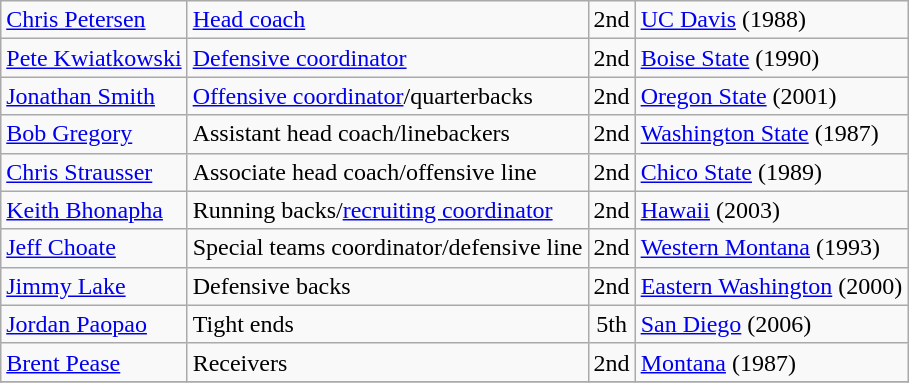<table class="wikitable">
<tr>
<td><a href='#'>Chris Petersen</a></td>
<td><a href='#'>Head coach</a></td>
<td align=center>2nd</td>
<td><a href='#'>UC Davis</a> (1988)</td>
</tr>
<tr>
<td><a href='#'>Pete Kwiatkowski</a></td>
<td><a href='#'>Defensive coordinator</a></td>
<td align=center>2nd</td>
<td><a href='#'>Boise State</a> (1990)</td>
</tr>
<tr>
<td><a href='#'>Jonathan Smith</a></td>
<td><a href='#'>Offensive coordinator</a>/quarterbacks</td>
<td align=center>2nd</td>
<td><a href='#'>Oregon State</a> (2001)</td>
</tr>
<tr>
<td><a href='#'>Bob Gregory</a></td>
<td>Assistant head coach/linebackers</td>
<td align=center>2nd</td>
<td><a href='#'>Washington State</a> (1987)</td>
</tr>
<tr>
<td><a href='#'>Chris Strausser</a></td>
<td>Associate head coach/offensive line</td>
<td align=center>2nd</td>
<td><a href='#'>Chico State</a> (1989)</td>
</tr>
<tr>
<td><a href='#'>Keith Bhonapha</a></td>
<td>Running backs/<a href='#'>recruiting coordinator</a></td>
<td align=center>2nd</td>
<td><a href='#'>Hawaii</a> (2003)</td>
</tr>
<tr>
<td><a href='#'>Jeff Choate</a></td>
<td>Special teams coordinator/defensive line</td>
<td align=center>2nd</td>
<td><a href='#'>Western Montana</a> (1993)</td>
</tr>
<tr>
<td><a href='#'>Jimmy Lake</a></td>
<td>Defensive backs</td>
<td align=center>2nd</td>
<td><a href='#'>Eastern Washington</a> (2000)</td>
</tr>
<tr>
<td><a href='#'>Jordan Paopao</a></td>
<td>Tight ends</td>
<td align=center>5th</td>
<td><a href='#'>San Diego</a> (2006)</td>
</tr>
<tr>
<td><a href='#'>Brent Pease</a></td>
<td>Receivers</td>
<td align=center>2nd</td>
<td><a href='#'>Montana</a> (1987)</td>
</tr>
<tr>
</tr>
</table>
